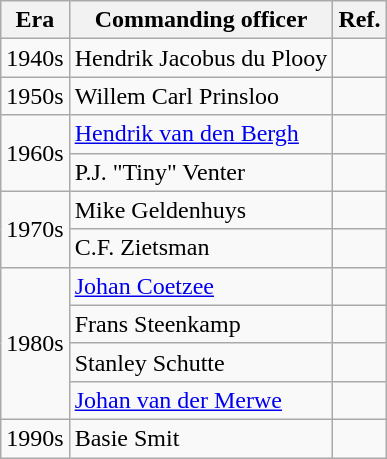<table class="wikitable">
<tr>
<th>Era</th>
<th>Commanding officer</th>
<th>Ref.</th>
</tr>
<tr>
<td>1940s</td>
<td>Hendrik Jacobus du Plooy</td>
<td></td>
</tr>
<tr>
<td>1950s</td>
<td>Willem Carl Prinsloo</td>
<td></td>
</tr>
<tr>
<td rowspan="2">1960s</td>
<td><a href='#'>Hendrik van den Bergh</a></td>
<td></td>
</tr>
<tr>
<td>P.J. "Tiny" Venter</td>
<td></td>
</tr>
<tr>
<td rowspan="2">1970s</td>
<td>Mike Geldenhuys</td>
<td></td>
</tr>
<tr>
<td>C.F. Zietsman</td>
<td></td>
</tr>
<tr>
<td rowspan="4">1980s</td>
<td><a href='#'>Johan Coetzee</a></td>
<td></td>
</tr>
<tr>
<td>Frans Steenkamp</td>
<td></td>
</tr>
<tr>
<td>Stanley Schutte</td>
<td></td>
</tr>
<tr>
<td><a href='#'>Johan van der Merwe</a></td>
<td></td>
</tr>
<tr>
<td>1990s</td>
<td>Basie Smit</td>
<td></td>
</tr>
</table>
